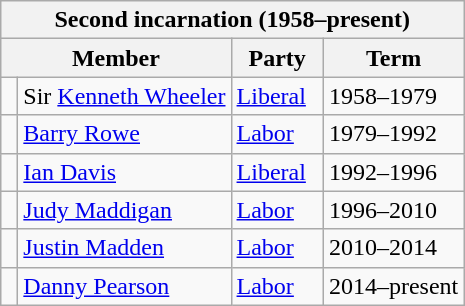<table class="wikitable">
<tr>
<th colspan="4">Second incarnation (1958–present)</th>
</tr>
<tr>
<th colspan="2">Member</th>
<th>Party</th>
<th>Term</th>
</tr>
<tr>
<td> </td>
<td>Sir <a href='#'>Kenneth Wheeler</a></td>
<td><a href='#'>Liberal</a>  </td>
<td>1958–1979</td>
</tr>
<tr>
<td> </td>
<td><a href='#'>Barry Rowe</a></td>
<td><a href='#'>Labor</a></td>
<td>1979–1992</td>
</tr>
<tr>
<td> </td>
<td><a href='#'>Ian Davis</a></td>
<td><a href='#'>Liberal</a></td>
<td>1992–1996</td>
</tr>
<tr>
<td> </td>
<td><a href='#'>Judy Maddigan</a></td>
<td><a href='#'>Labor</a></td>
<td>1996–2010</td>
</tr>
<tr>
<td> </td>
<td><a href='#'>Justin Madden</a></td>
<td><a href='#'>Labor</a></td>
<td>2010–2014</td>
</tr>
<tr>
<td> </td>
<td><a href='#'>Danny Pearson</a></td>
<td><a href='#'>Labor</a></td>
<td>2014–present</td>
</tr>
</table>
